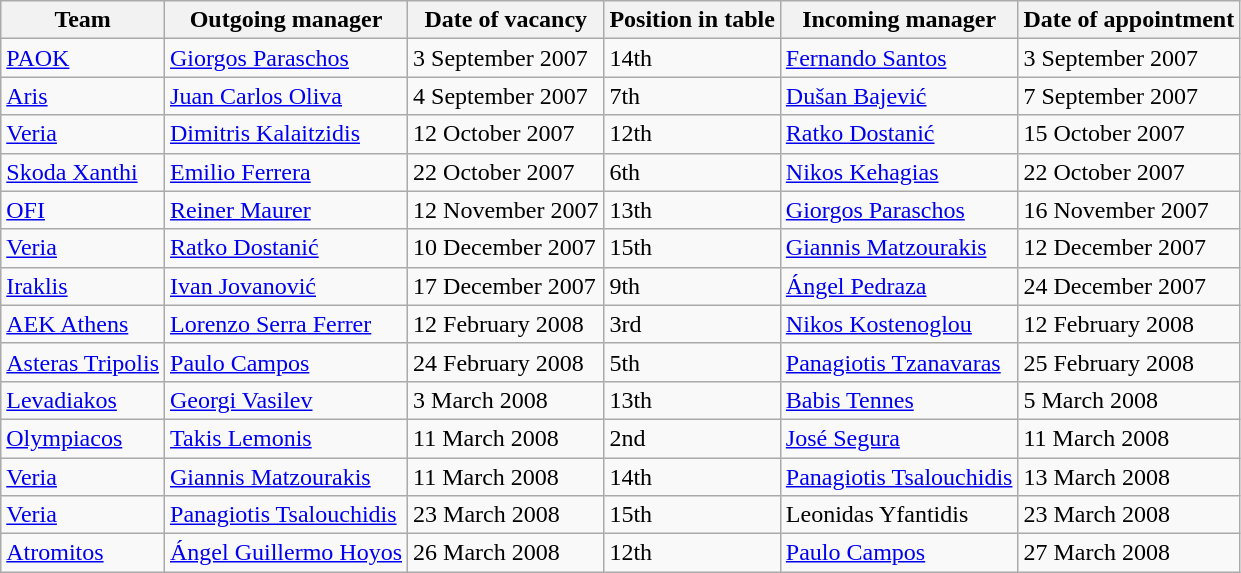<table class="wikitable sortable">
<tr>
<th>Team</th>
<th>Outgoing manager</th>
<th>Date of vacancy</th>
<th>Position in table</th>
<th>Incoming manager</th>
<th>Date of appointment</th>
</tr>
<tr>
<td><a href='#'>PAOK</a></td>
<td> <a href='#'>Giorgos Paraschos</a></td>
<td>3 September 2007</td>
<td>14th</td>
<td> <a href='#'>Fernando Santos</a></td>
<td>3 September 2007</td>
</tr>
<tr>
<td><a href='#'>Aris</a></td>
<td> <a href='#'>Juan Carlos Oliva</a></td>
<td>4 September 2007</td>
<td>7th</td>
<td> <a href='#'>Dušan Bajević</a></td>
<td>7 September 2007</td>
</tr>
<tr>
<td><a href='#'>Veria</a></td>
<td> <a href='#'>Dimitris Kalaitzidis</a></td>
<td>12 October 2007</td>
<td>12th</td>
<td> <a href='#'>Ratko Dostanić</a></td>
<td>15 October 2007</td>
</tr>
<tr>
<td><a href='#'>Skoda Xanthi</a></td>
<td> <a href='#'>Emilio Ferrera</a></td>
<td>22 October 2007</td>
<td>6th</td>
<td> <a href='#'>Nikos Kehagias</a></td>
<td>22 October 2007</td>
</tr>
<tr>
<td><a href='#'>OFI</a></td>
<td> <a href='#'>Reiner Maurer</a></td>
<td>12 November 2007</td>
<td>13th</td>
<td> <a href='#'>Giorgos Paraschos</a></td>
<td>16 November 2007</td>
</tr>
<tr>
<td><a href='#'>Veria</a></td>
<td> <a href='#'>Ratko Dostanić</a></td>
<td>10 December 2007</td>
<td>15th</td>
<td> <a href='#'>Giannis Matzourakis</a></td>
<td>12 December 2007</td>
</tr>
<tr>
<td><a href='#'>Iraklis</a></td>
<td> <a href='#'>Ivan Jovanović</a></td>
<td>17 December 2007</td>
<td>9th</td>
<td> <a href='#'>Ángel Pedraza</a></td>
<td>24 December 2007</td>
</tr>
<tr>
<td><a href='#'>AEK Athens</a></td>
<td> <a href='#'>Lorenzo Serra Ferrer</a></td>
<td>12 February 2008</td>
<td>3rd</td>
<td> <a href='#'>Nikos Kostenoglou</a></td>
<td>12 February 2008</td>
</tr>
<tr>
<td><a href='#'>Asteras Tripolis</a></td>
<td> <a href='#'>Paulo Campos</a></td>
<td>24 February 2008</td>
<td>5th</td>
<td> <a href='#'>Panagiotis Tzanavaras</a></td>
<td>25 February 2008</td>
</tr>
<tr>
<td><a href='#'>Levadiakos</a></td>
<td> <a href='#'>Georgi Vasilev</a></td>
<td>3 March 2008</td>
<td>13th</td>
<td> <a href='#'>Babis Tennes</a></td>
<td>5 March 2008</td>
</tr>
<tr>
<td><a href='#'>Olympiacos</a></td>
<td> <a href='#'>Takis Lemonis</a></td>
<td>11 March 2008</td>
<td>2nd</td>
<td> <a href='#'>José Segura</a></td>
<td>11 March 2008</td>
</tr>
<tr>
<td><a href='#'>Veria</a></td>
<td> <a href='#'>Giannis Matzourakis</a></td>
<td>11 March 2008</td>
<td>14th</td>
<td> <a href='#'>Panagiotis Tsalouchidis</a></td>
<td>13 March 2008</td>
</tr>
<tr>
<td><a href='#'>Veria</a></td>
<td> <a href='#'>Panagiotis Tsalouchidis</a></td>
<td>23 March 2008</td>
<td>15th</td>
<td> Leonidas Yfantidis</td>
<td>23 March 2008</td>
</tr>
<tr>
<td><a href='#'>Atromitos</a></td>
<td> <a href='#'>Ángel Guillermo Hoyos</a></td>
<td>26 March 2008</td>
<td>12th</td>
<td> <a href='#'>Paulo Campos</a></td>
<td>27 March 2008</td>
</tr>
</table>
